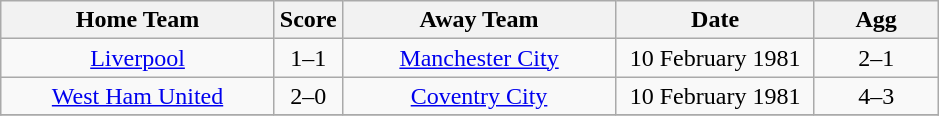<table class="wikitable" style="text-align:center;">
<tr>
<th width=175>Home Team</th>
<th width=20>Score</th>
<th width=175>Away Team</th>
<th width=125>Date</th>
<th width= 75>Agg</th>
</tr>
<tr>
<td><a href='#'>Liverpool</a></td>
<td>1–1</td>
<td><a href='#'>Manchester City</a></td>
<td>10 February 1981</td>
<td>2–1</td>
</tr>
<tr>
<td><a href='#'>West Ham United</a></td>
<td>2–0</td>
<td><a href='#'>Coventry City</a></td>
<td>10 February 1981</td>
<td>4–3</td>
</tr>
<tr>
</tr>
</table>
